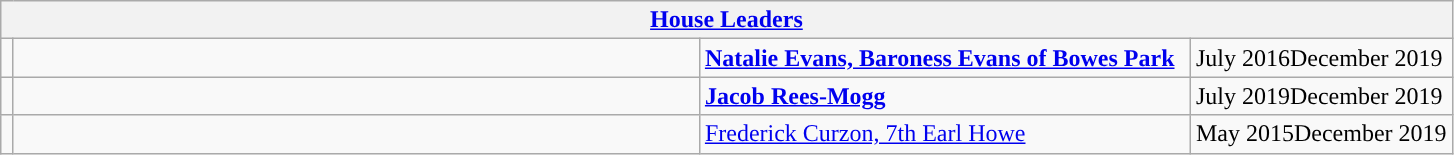<table class="wikitable">
<tr>
<th colspan="4"><a href='#'>House Leaders</a></th>
</tr>
<tr>
<td style="width: 1px; background: "></td>
<td style="width: 450px;"></td>
<td style="width: 320px;"><strong><a href='#'>Natalie Evans, Baroness Evans of Bowes Park</a></strong></td>
<td>July 2016December 2019</td>
</tr>
<tr>
<td style="width: 1px; background: "></td>
<td style="width: 450px;"></td>
<td style="width: 320px;"><strong><a href='#'>Jacob Rees-Mogg</a></strong></td>
<td>July 2019December 2019</td>
</tr>
<tr>
<td style="width: 1px; background: "></td>
<td></td>
<td style="width: 320px;"><a href='#'>Frederick Curzon, 7th Earl Howe</a> </td>
<td>May 2015December 2019</td>
</tr>
</table>
